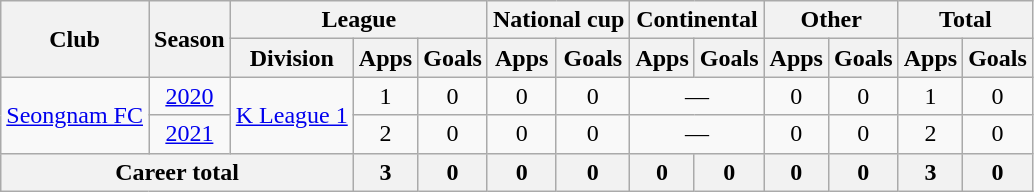<table class="wikitable" style="text-align: center">
<tr>
<th rowspan="2">Club</th>
<th rowspan="2">Season</th>
<th colspan="3">League</th>
<th colspan="2">National cup</th>
<th colspan="2">Continental</th>
<th colspan="2">Other</th>
<th colspan="2">Total</th>
</tr>
<tr>
<th>Division</th>
<th>Apps</th>
<th>Goals</th>
<th>Apps</th>
<th>Goals</th>
<th>Apps</th>
<th>Goals</th>
<th>Apps</th>
<th>Goals</th>
<th>Apps</th>
<th>Goals</th>
</tr>
<tr>
<td rowspan="2"><a href='#'>Seongnam FC</a></td>
<td><a href='#'>2020</a></td>
<td rowspan="2"><a href='#'>K League 1</a></td>
<td>1</td>
<td>0</td>
<td>0</td>
<td>0</td>
<td colspan="2">—</td>
<td>0</td>
<td>0</td>
<td>1</td>
<td>0</td>
</tr>
<tr>
<td><a href='#'>2021</a></td>
<td>2</td>
<td>0</td>
<td>0</td>
<td>0</td>
<td colspan="2">—</td>
<td>0</td>
<td>0</td>
<td>2</td>
<td>0</td>
</tr>
<tr>
<th colspan=3>Career total</th>
<th>3</th>
<th>0</th>
<th>0</th>
<th>0</th>
<th>0</th>
<th>0</th>
<th>0</th>
<th>0</th>
<th>3</th>
<th>0</th>
</tr>
</table>
